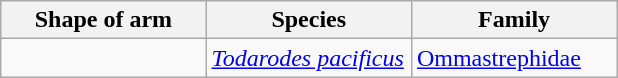<table class="wikitable">
<tr>
<th width=33%>Shape of arm</th>
<th width=33%>Species</th>
<th width=33%>Family</th>
</tr>
<tr>
<td></td>
<td><em><a href='#'>Todarodes pacificus</a></em></td>
<td><a href='#'>Ommastrephidae</a></td>
</tr>
</table>
